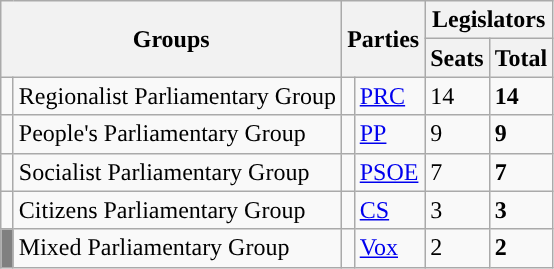<table class="wikitable" style="text-align:left;">
<tr>
<th rowspan="2" colspan="2" width="100">Groups</th>
<th rowspan="2" colspan="2">Parties</th>
<th colspan="2">Legislators</th>
</tr>
<tr>
<th>Seats</th>
<th>Total</th>
</tr>
<tr>
<td width="1" style="color:inherit;background:"></td>
<td>Regionalist Parliamentary Group</td>
<td width="1" style="color:inherit;background:"></td>
<td align="left"><a href='#'>PRC</a></td>
<td>14</td>
<td><strong>14</strong></td>
</tr>
<tr>
<td style="color:inherit;background:"></td>
<td>People's Parliamentary Group</td>
<td style="color:inherit;background:"></td>
<td align="left"><a href='#'>PP</a></td>
<td>9</td>
<td><strong>9</strong></td>
</tr>
<tr>
<td style="color:inherit;background:"></td>
<td>Socialist Parliamentary Group</td>
<td style="color:inherit;background:"></td>
<td align="left"><a href='#'>PSOE</a></td>
<td>7</td>
<td><strong>7</strong></td>
</tr>
<tr>
<td style="color:inherit;background:"></td>
<td>Citizens Parliamentary Group</td>
<td style="color:inherit;background:"></td>
<td align="left"><a href='#'>CS</a></td>
<td>3</td>
<td><strong>3</strong></td>
</tr>
<tr>
<td bgcolor="gray"></td>
<td>Mixed Parliamentary Group</td>
<td style="color:inherit;background:"></td>
<td align="left"><a href='#'>Vox</a></td>
<td>2</td>
<td><strong>2</strong></td>
</tr>
</table>
